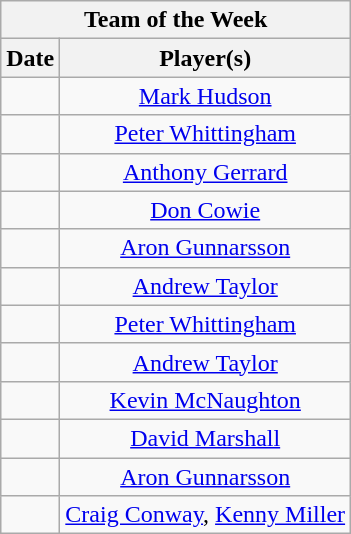<table class="wikitable" style="text-align: center">
<tr>
<th style="text-align:center;" colspan="2">Team of the Week</th>
</tr>
<tr>
<th>Date</th>
<th>Player(s)</th>
</tr>
<tr>
<td></td>
<td><a href='#'>Mark Hudson</a></td>
</tr>
<tr>
<td></td>
<td><a href='#'>Peter Whittingham</a></td>
</tr>
<tr>
<td></td>
<td><a href='#'>Anthony Gerrard</a></td>
</tr>
<tr>
<td></td>
<td><a href='#'>Don Cowie</a></td>
</tr>
<tr>
<td></td>
<td><a href='#'>Aron Gunnarsson</a></td>
</tr>
<tr>
<td></td>
<td><a href='#'>Andrew Taylor</a></td>
</tr>
<tr>
<td></td>
<td><a href='#'>Peter Whittingham</a></td>
</tr>
<tr>
<td></td>
<td><a href='#'>Andrew Taylor</a></td>
</tr>
<tr>
<td></td>
<td><a href='#'>Kevin McNaughton</a></td>
</tr>
<tr>
<td></td>
<td><a href='#'>David Marshall</a></td>
</tr>
<tr>
<td></td>
<td><a href='#'>Aron Gunnarsson</a></td>
</tr>
<tr>
<td></td>
<td><a href='#'>Craig Conway</a>, <a href='#'>Kenny Miller</a></td>
</tr>
</table>
